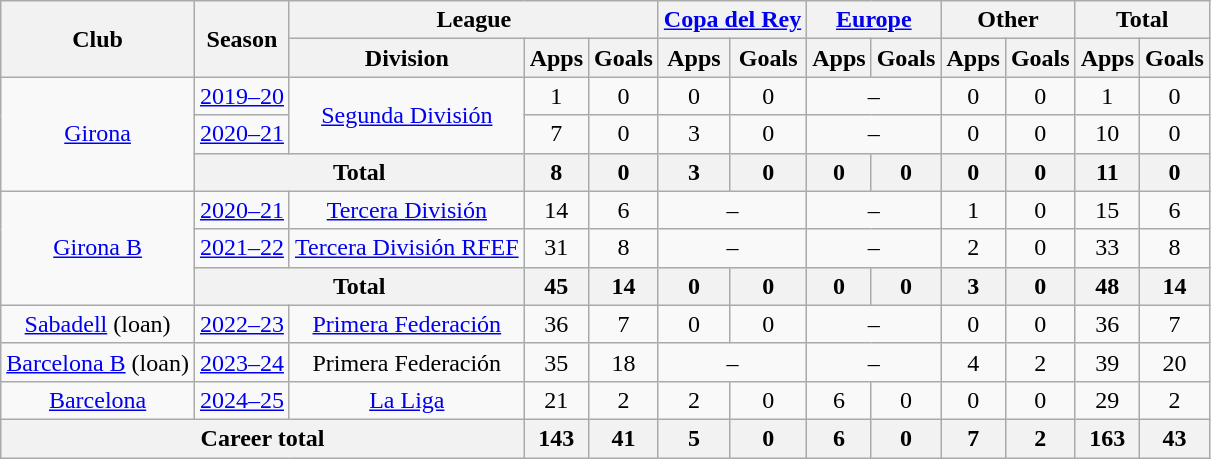<table class="wikitable" style="text-align:center">
<tr>
<th rowspan="2">Club</th>
<th rowspan="2">Season</th>
<th colspan="3">League</th>
<th colspan="2"><a href='#'>Copa del Rey</a></th>
<th colspan="2"><a href='#'>Europe</a></th>
<th colspan="2">Other</th>
<th colspan="2">Total</th>
</tr>
<tr>
<th>Division</th>
<th>Apps</th>
<th>Goals</th>
<th>Apps</th>
<th>Goals</th>
<th>Apps</th>
<th>Goals</th>
<th>Apps</th>
<th>Goals</th>
<th>Apps</th>
<th>Goals</th>
</tr>
<tr>
<td rowspan="3"><a href='#'>Girona</a></td>
<td><a href='#'>2019–20</a></td>
<td rowspan="2"><a href='#'>Segunda División</a></td>
<td>1</td>
<td>0</td>
<td>0</td>
<td>0</td>
<td colspan="2">–</td>
<td>0</td>
<td>0</td>
<td>1</td>
<td>0</td>
</tr>
<tr>
<td><a href='#'>2020–21</a></td>
<td>7</td>
<td>0</td>
<td>3</td>
<td>0</td>
<td colspan="2">–</td>
<td>0</td>
<td>0</td>
<td>10</td>
<td>0</td>
</tr>
<tr>
<th colspan="2">Total</th>
<th>8</th>
<th>0</th>
<th>3</th>
<th>0</th>
<th>0</th>
<th>0</th>
<th>0</th>
<th>0</th>
<th>11</th>
<th>0</th>
</tr>
<tr>
<td rowspan="3"><a href='#'>Girona B</a></td>
<td><a href='#'>2020–21</a></td>
<td><a href='#'>Tercera División</a></td>
<td>14</td>
<td>6</td>
<td colspan="2">–</td>
<td colspan="2">–</td>
<td>1</td>
<td>0</td>
<td>15</td>
<td>6</td>
</tr>
<tr>
<td><a href='#'>2021–22</a></td>
<td><a href='#'>Tercera División RFEF</a></td>
<td>31</td>
<td>8</td>
<td colspan="2">–</td>
<td colspan="2">–</td>
<td>2</td>
<td>0</td>
<td>33</td>
<td>8</td>
</tr>
<tr>
<th colspan="2">Total</th>
<th>45</th>
<th>14</th>
<th>0</th>
<th>0</th>
<th>0</th>
<th>0</th>
<th>3</th>
<th>0</th>
<th>48</th>
<th>14</th>
</tr>
<tr>
<td><a href='#'>Sabadell</a> (loan)</td>
<td><a href='#'>2022–23</a></td>
<td><a href='#'>Primera Federación</a></td>
<td>36</td>
<td>7</td>
<td>0</td>
<td>0</td>
<td colspan="2">–</td>
<td>0</td>
<td>0</td>
<td>36</td>
<td>7</td>
</tr>
<tr>
<td><a href='#'>Barcelona B</a> (loan)</td>
<td><a href='#'>2023–24</a></td>
<td>Primera Federación</td>
<td>35</td>
<td>18</td>
<td colspan="2">–</td>
<td colspan="2">–</td>
<td>4</td>
<td>2</td>
<td>39</td>
<td>20</td>
</tr>
<tr>
<td><a href='#'>Barcelona</a></td>
<td><a href='#'>2024–25</a></td>
<td><a href='#'>La Liga</a></td>
<td>21</td>
<td>2</td>
<td>2</td>
<td>0</td>
<td>6</td>
<td>0</td>
<td>0</td>
<td>0</td>
<td>29</td>
<td>2</td>
</tr>
<tr>
<th colspan="3">Career total</th>
<th>143</th>
<th>41</th>
<th>5</th>
<th>0</th>
<th>6</th>
<th>0</th>
<th>7</th>
<th>2</th>
<th>163</th>
<th>43</th>
</tr>
</table>
